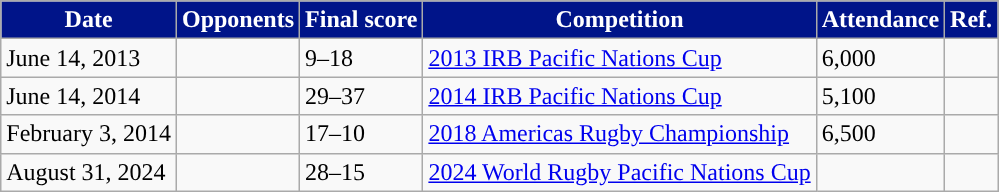<table class="wikitable">
<tr>
<th style="text-align:center; background:#001489; color:white; ">Date</th>
<th style="text-align:center; background:#001489; color:white; ">Opponents</th>
<th style="text-align:center; background:#001489; color:white; ">Final score</th>
<th style="text-align:center; background:#001489; color:white; ">Competition</th>
<th style="text-align:center; background:#001489; color:white; ">Attendance</th>
<th style="text-align:center; background:#001489; color:white; ">Ref.</th>
</tr>
<tr>
<td>June 14, 2013</td>
<td></td>
<td>9–18</td>
<td><a href='#'>2013 IRB Pacific Nations Cup</a></td>
<td>6,000</td>
<td></td>
</tr>
<tr>
<td>June 14, 2014</td>
<td></td>
<td>29–37</td>
<td><a href='#'>2014 IRB Pacific Nations Cup</a></td>
<td>5,100</td>
<td></td>
</tr>
<tr>
<td>February 3, 2014</td>
<td></td>
<td>17–10</td>
<td><a href='#'>2018 Americas Rugby Championship</a></td>
<td>6,500</td>
<td></td>
</tr>
<tr>
<td>August 31, 2024</td>
<td></td>
<td>28–15</td>
<td><a href='#'>2024 World Rugby Pacific Nations Cup</a></td>
<td></td>
<td></td>
</tr>
</table>
